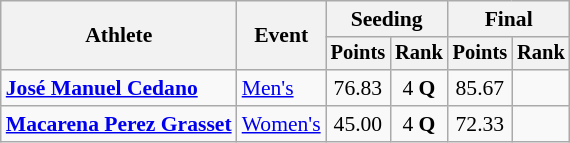<table class=wikitable style=font-size:90%;text-align:center>
<tr>
<th rowspan=2>Athlete</th>
<th rowspan=2>Event</th>
<th colspan=2>Seeding</th>
<th colspan=2>Final</th>
</tr>
<tr style=font-size:95%>
<th>Points</th>
<th>Rank</th>
<th>Points</th>
<th>Rank</th>
</tr>
<tr>
<td align=left><strong><a href='#'>José Manuel Cedano</a></strong></td>
<td align=left><a href='#'>Men's</a></td>
<td>76.83</td>
<td>4 <strong>Q</strong></td>
<td>85.67</td>
<td></td>
</tr>
<tr>
<td align=left><strong><a href='#'>Macarena Perez Grasset</a></strong></td>
<td align=left><a href='#'>Women's</a></td>
<td>45.00</td>
<td>4 <strong>Q</strong></td>
<td>72.33</td>
<td></td>
</tr>
</table>
